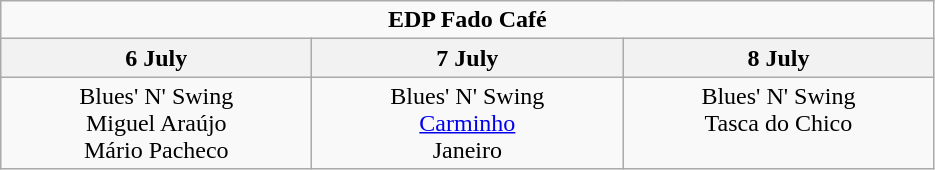<table class="wikitable">
<tr>
<td colspan="3" align="center"><strong>EDP Fado Café</strong></td>
</tr>
<tr>
<th>6 July</th>
<th>7 July</th>
<th>8 July</th>
</tr>
<tr>
<td width="200" align="center" valign="top">Blues' N' Swing<br>Miguel Araújo<br>Mário Pacheco</td>
<td width="200" align="center" valign="top">Blues' N' Swing<br><a href='#'>Carminho</a><br>Janeiro</td>
<td width="200" align="center" valign="top">Blues' N' Swing<br>Tasca do Chico</td>
</tr>
</table>
